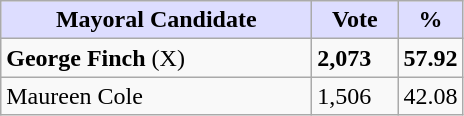<table class="wikitable">
<tr>
<th style="background:#ddf; width:200px;">Mayoral Candidate</th>
<th style="background:#ddf; width:50px;">Vote</th>
<th style="background:#ddf; width:30px;">%</th>
</tr>
<tr>
<td><strong>George Finch</strong> (X)</td>
<td><strong>2,073</strong></td>
<td><strong>57.92</strong></td>
</tr>
<tr>
<td>Maureen Cole</td>
<td>1,506</td>
<td>42.08</td>
</tr>
</table>
